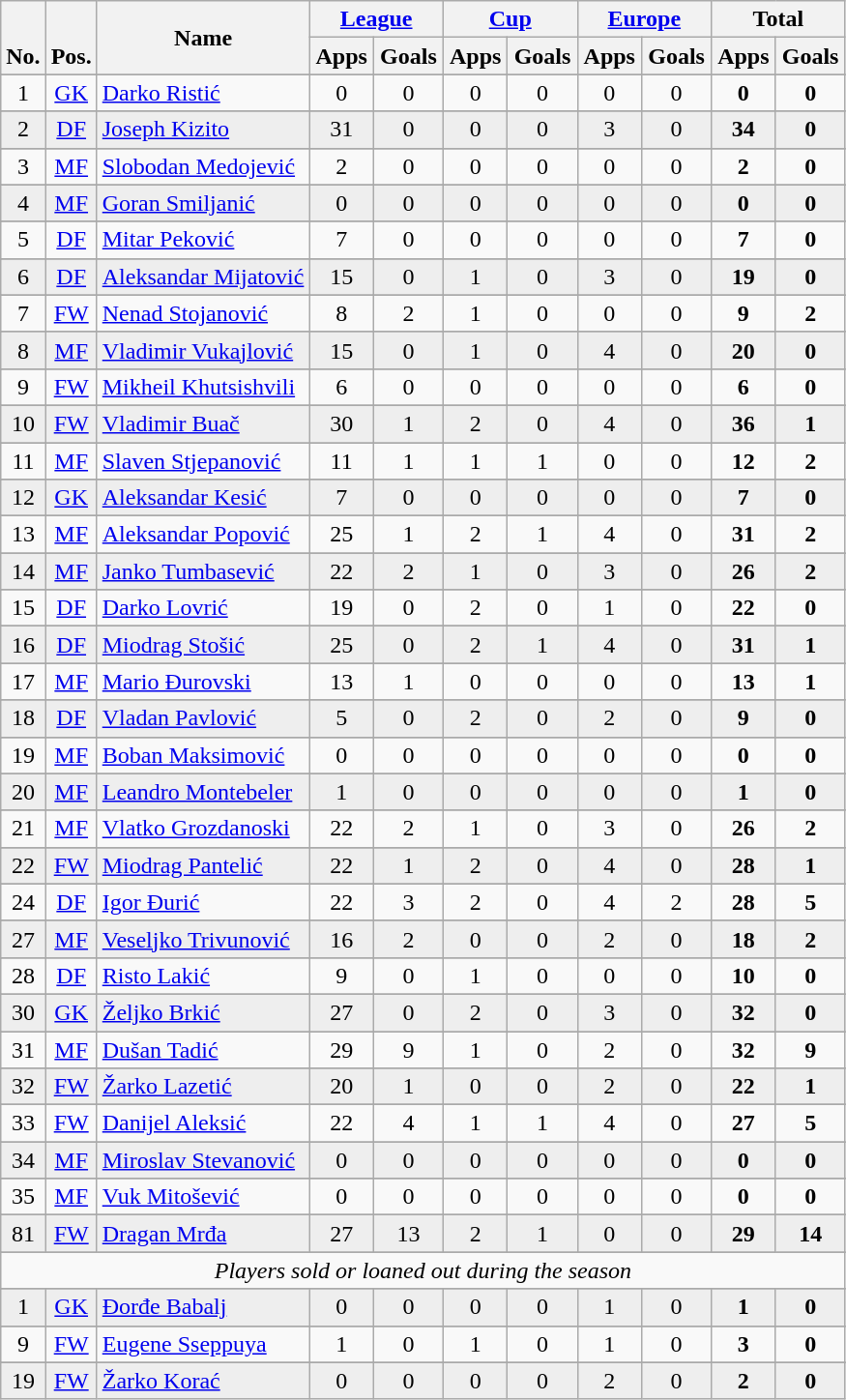<table class="wikitable" style="text-align:center">
<tr>
<th rowspan="2" valign="bottom">No.</th>
<th rowspan="2" valign="bottom">Pos.</th>
<th rowspan="2">Name</th>
<th colspan="2" width="85"><a href='#'>League</a></th>
<th colspan="2" width="85"><a href='#'>Cup</a></th>
<th colspan="2" width="85"><a href='#'>Europe</a></th>
<th colspan="2" width="85">Total</th>
</tr>
<tr>
<th>Apps</th>
<th>Goals</th>
<th>Apps</th>
<th>Goals</th>
<th>Apps</th>
<th>Goals</th>
<th>Apps</th>
<th>Goals</th>
</tr>
<tr>
</tr>
<tr>
<td>1</td>
<td><a href='#'>GK</a></td>
<td align="left"> <a href='#'>Darko Ristić</a></td>
<td>0</td>
<td>0</td>
<td>0</td>
<td>0</td>
<td>0</td>
<td>0</td>
<td><strong>0</strong></td>
<td><strong>0</strong></td>
</tr>
<tr>
</tr>
<tr bgcolor=#EEEEEE>
<td>2</td>
<td><a href='#'>DF</a></td>
<td align="left"> <a href='#'>Joseph Kizito</a></td>
<td>31</td>
<td>0</td>
<td>0</td>
<td>0</td>
<td>3</td>
<td>0</td>
<td><strong>34</strong></td>
<td><strong>0</strong></td>
</tr>
<tr>
</tr>
<tr>
<td>3</td>
<td><a href='#'>MF</a></td>
<td align="left"> <a href='#'>Slobodan Medojević</a></td>
<td>2</td>
<td>0</td>
<td>0</td>
<td>0</td>
<td>0</td>
<td>0</td>
<td><strong>2</strong></td>
<td><strong>0</strong></td>
</tr>
<tr>
</tr>
<tr bgcolor=#EEEEEE>
<td>4</td>
<td><a href='#'>MF</a></td>
<td align="left"> <a href='#'>Goran Smiljanić</a></td>
<td>0</td>
<td>0</td>
<td>0</td>
<td>0</td>
<td>0</td>
<td>0</td>
<td><strong>0</strong></td>
<td><strong>0</strong></td>
</tr>
<tr>
</tr>
<tr>
<td>5</td>
<td><a href='#'>DF</a></td>
<td align="left"> <a href='#'>Mitar Peković</a></td>
<td>7</td>
<td>0</td>
<td>0</td>
<td>0</td>
<td>0</td>
<td>0</td>
<td><strong>7</strong></td>
<td><strong>0</strong></td>
</tr>
<tr>
</tr>
<tr bgcolor=#EEEEEE>
<td>6</td>
<td><a href='#'>DF</a></td>
<td align="left"> <a href='#'>Aleksandar Mijatović</a></td>
<td>15</td>
<td>0</td>
<td>1</td>
<td>0</td>
<td>3</td>
<td>0</td>
<td><strong>19</strong></td>
<td><strong>0</strong></td>
</tr>
<tr>
</tr>
<tr>
<td>7</td>
<td><a href='#'>FW</a></td>
<td align="left"> <a href='#'>Nenad Stojanović</a></td>
<td>8</td>
<td>2</td>
<td>1</td>
<td>0</td>
<td>0</td>
<td>0</td>
<td><strong>9</strong></td>
<td><strong>2</strong></td>
</tr>
<tr>
</tr>
<tr bgcolor=#EEEEEE>
<td>8</td>
<td><a href='#'>MF</a></td>
<td align="left"> <a href='#'>Vladimir Vukajlović</a></td>
<td>15</td>
<td>0</td>
<td>1</td>
<td>0</td>
<td>4</td>
<td>0</td>
<td><strong>20</strong></td>
<td><strong>0</strong></td>
</tr>
<tr>
</tr>
<tr>
<td>9</td>
<td><a href='#'>FW</a></td>
<td align="left"> <a href='#'>Mikheil Khutsishvili</a></td>
<td>6</td>
<td>0</td>
<td>0</td>
<td>0</td>
<td>0</td>
<td>0</td>
<td><strong>6</strong></td>
<td><strong>0</strong></td>
</tr>
<tr>
</tr>
<tr bgcolor=#EEEEEE>
<td>10</td>
<td><a href='#'>FW</a></td>
<td align="left"> <a href='#'>Vladimir Buač</a></td>
<td>30</td>
<td>1</td>
<td>2</td>
<td>0</td>
<td>4</td>
<td>0</td>
<td><strong>36</strong></td>
<td><strong>1</strong></td>
</tr>
<tr>
</tr>
<tr>
<td>11</td>
<td><a href='#'>MF</a></td>
<td align="left"> <a href='#'>Slaven Stjepanović</a></td>
<td>11</td>
<td>1</td>
<td>1</td>
<td>1</td>
<td>0</td>
<td>0</td>
<td><strong>12</strong></td>
<td><strong>2</strong></td>
</tr>
<tr>
</tr>
<tr bgcolor=#EEEEEE>
<td>12</td>
<td><a href='#'>GK</a></td>
<td align="left"> <a href='#'>Aleksandar Kesić</a></td>
<td>7</td>
<td>0</td>
<td>0</td>
<td>0</td>
<td>0</td>
<td>0</td>
<td><strong>7</strong></td>
<td><strong>0</strong></td>
</tr>
<tr>
</tr>
<tr>
<td>13</td>
<td><a href='#'>MF</a></td>
<td align="left"> <a href='#'>Aleksandar Popović</a></td>
<td>25</td>
<td>1</td>
<td>2</td>
<td>1</td>
<td>4</td>
<td>0</td>
<td><strong>31</strong></td>
<td><strong>2</strong></td>
</tr>
<tr>
</tr>
<tr bgcolor=#EEEEEE>
<td>14</td>
<td><a href='#'>MF</a></td>
<td align="left"> <a href='#'>Janko Tumbasević</a></td>
<td>22</td>
<td>2</td>
<td>1</td>
<td>0</td>
<td>3</td>
<td>0</td>
<td><strong>26</strong></td>
<td><strong>2</strong></td>
</tr>
<tr>
</tr>
<tr>
<td>15</td>
<td><a href='#'>DF</a></td>
<td align="left"> <a href='#'>Darko Lovrić</a></td>
<td>19</td>
<td>0</td>
<td>2</td>
<td>0</td>
<td>1</td>
<td>0</td>
<td><strong>22</strong></td>
<td><strong>0</strong></td>
</tr>
<tr>
</tr>
<tr bgcolor=#EEEEEE>
<td>16</td>
<td><a href='#'>DF</a></td>
<td align="left"> <a href='#'>Miodrag Stošić</a></td>
<td>25</td>
<td>0</td>
<td>2</td>
<td>1</td>
<td>4</td>
<td>0</td>
<td><strong>31</strong></td>
<td><strong>1</strong></td>
</tr>
<tr>
</tr>
<tr>
<td>17</td>
<td><a href='#'>MF</a></td>
<td align="left"> <a href='#'>Mario Đurovski</a></td>
<td>13</td>
<td>1</td>
<td>0</td>
<td>0</td>
<td>0</td>
<td>0</td>
<td><strong>13</strong></td>
<td><strong>1</strong></td>
</tr>
<tr>
</tr>
<tr bgcolor=#EEEEEE>
<td>18</td>
<td><a href='#'>DF</a></td>
<td align="left"> <a href='#'>Vladan Pavlović</a></td>
<td>5</td>
<td>0</td>
<td>2</td>
<td>0</td>
<td>2</td>
<td>0</td>
<td><strong>9</strong></td>
<td><strong>0</strong></td>
</tr>
<tr>
</tr>
<tr>
<td>19</td>
<td><a href='#'>MF</a></td>
<td align="left"> <a href='#'>Boban Maksimović</a></td>
<td>0</td>
<td>0</td>
<td>0</td>
<td>0</td>
<td>0</td>
<td>0</td>
<td><strong>0</strong></td>
<td><strong>0</strong></td>
</tr>
<tr>
</tr>
<tr bgcolor=#EEEEEE>
<td>20</td>
<td><a href='#'>MF</a></td>
<td align="left"> <a href='#'>Leandro Montebeler</a></td>
<td>1</td>
<td>0</td>
<td>0</td>
<td>0</td>
<td>0</td>
<td>0</td>
<td><strong>1</strong></td>
<td><strong>0</strong></td>
</tr>
<tr>
</tr>
<tr>
<td>21</td>
<td><a href='#'>MF</a></td>
<td align="left"> <a href='#'>Vlatko Grozdanoski</a></td>
<td>22</td>
<td>2</td>
<td>1</td>
<td>0</td>
<td>3</td>
<td>0</td>
<td><strong>26</strong></td>
<td><strong>2</strong></td>
</tr>
<tr>
</tr>
<tr bgcolor=#EEEEEE>
<td>22</td>
<td><a href='#'>FW</a></td>
<td align="left"> <a href='#'>Miodrag Pantelić</a></td>
<td>22</td>
<td>1</td>
<td>2</td>
<td>0</td>
<td>4</td>
<td>0</td>
<td><strong>28</strong></td>
<td><strong>1</strong></td>
</tr>
<tr>
</tr>
<tr>
<td>24</td>
<td><a href='#'>DF</a></td>
<td align="left"> <a href='#'>Igor Đurić</a></td>
<td>22</td>
<td>3</td>
<td>2</td>
<td>0</td>
<td>4</td>
<td>2</td>
<td><strong>28</strong></td>
<td><strong>5</strong></td>
</tr>
<tr>
</tr>
<tr bgcolor=#EEEEEE>
<td>27</td>
<td><a href='#'>MF</a></td>
<td align="left"> <a href='#'>Veseljko Trivunović</a></td>
<td>16</td>
<td>2</td>
<td>0</td>
<td>0</td>
<td>2</td>
<td>0</td>
<td><strong>18</strong></td>
<td><strong>2</strong></td>
</tr>
<tr>
</tr>
<tr>
<td>28</td>
<td><a href='#'>DF</a></td>
<td align="left"> <a href='#'>Risto Lakić</a></td>
<td>9</td>
<td>0</td>
<td>1</td>
<td>0</td>
<td>0</td>
<td>0</td>
<td><strong>10</strong></td>
<td><strong>0</strong></td>
</tr>
<tr>
</tr>
<tr bgcolor=#EEEEEE>
<td>30</td>
<td><a href='#'>GK</a></td>
<td align="left"> <a href='#'>Željko Brkić</a></td>
<td>27</td>
<td>0</td>
<td>2</td>
<td>0</td>
<td>3</td>
<td>0</td>
<td><strong>32</strong></td>
<td><strong>0</strong></td>
</tr>
<tr>
</tr>
<tr>
<td>31</td>
<td><a href='#'>MF</a></td>
<td align="left"> <a href='#'>Dušan Tadić</a></td>
<td>29</td>
<td>9</td>
<td>1</td>
<td>0</td>
<td>2</td>
<td>0</td>
<td><strong>32</strong></td>
<td><strong>9</strong></td>
</tr>
<tr>
</tr>
<tr bgcolor=#EEEEEE>
<td>32</td>
<td><a href='#'>FW</a></td>
<td align="left"> <a href='#'>Žarko Lazetić</a></td>
<td>20</td>
<td>1</td>
<td>0</td>
<td>0</td>
<td>2</td>
<td>0</td>
<td><strong>22</strong></td>
<td><strong>1</strong></td>
</tr>
<tr>
</tr>
<tr>
<td>33</td>
<td><a href='#'>FW</a></td>
<td align="left"> <a href='#'>Danijel Aleksić</a></td>
<td>22</td>
<td>4</td>
<td>1</td>
<td>1</td>
<td>4</td>
<td>0</td>
<td><strong>27</strong></td>
<td><strong>5</strong></td>
</tr>
<tr>
</tr>
<tr bgcolor=#EEEEEE>
<td>34</td>
<td><a href='#'>MF</a></td>
<td align="left"> <a href='#'>Miroslav Stevanović</a></td>
<td>0</td>
<td>0</td>
<td>0</td>
<td>0</td>
<td>0</td>
<td>0</td>
<td><strong>0</strong></td>
<td><strong>0</strong></td>
</tr>
<tr>
</tr>
<tr>
<td>35</td>
<td><a href='#'>MF</a></td>
<td align="left"> <a href='#'>Vuk Mitošević</a></td>
<td>0</td>
<td>0</td>
<td>0</td>
<td>0</td>
<td>0</td>
<td>0</td>
<td><strong>0</strong></td>
<td><strong>0</strong></td>
</tr>
<tr>
</tr>
<tr bgcolor=#EEEEEE>
<td>81</td>
<td><a href='#'>FW</a></td>
<td align="left"> <a href='#'>Dragan Mrđa</a></td>
<td>27</td>
<td>13</td>
<td>2</td>
<td>1</td>
<td>0</td>
<td>0</td>
<td><strong>29</strong></td>
<td><strong>14</strong></td>
</tr>
<tr>
</tr>
<tr>
<td colspan="13"><em>Players sold or loaned out during the season</em></td>
</tr>
<tr>
</tr>
<tr bgcolor=#EEEEEE>
<td>1</td>
<td><a href='#'>GK</a></td>
<td align="left"> <a href='#'>Đorđe Babalj</a></td>
<td>0</td>
<td>0</td>
<td>0</td>
<td>0</td>
<td>1</td>
<td>0</td>
<td><strong>1</strong></td>
<td><strong>0</strong></td>
</tr>
<tr>
</tr>
<tr>
<td>9</td>
<td><a href='#'>FW</a></td>
<td align="left"> <a href='#'>Eugene Sseppuya</a></td>
<td>1</td>
<td>0</td>
<td>1</td>
<td>0</td>
<td>1</td>
<td>0</td>
<td><strong>3</strong></td>
<td><strong>0</strong></td>
</tr>
<tr>
</tr>
<tr bgcolor=#EEEEEE>
<td>19</td>
<td><a href='#'>FW</a></td>
<td align="left"> <a href='#'>Žarko Korać</a></td>
<td>0</td>
<td>0</td>
<td>0</td>
<td>0</td>
<td>2</td>
<td>0</td>
<td><strong>2</strong></td>
<td><strong>0</strong></td>
</tr>
</table>
